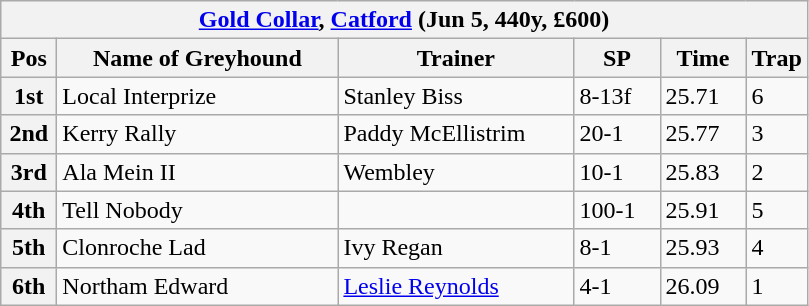<table class="wikitable">
<tr>
<th colspan="6"><a href='#'>Gold Collar</a>, <a href='#'>Catford</a> (Jun 5, 440y, £600)</th>
</tr>
<tr>
<th width=30>Pos</th>
<th width=180>Name of Greyhound</th>
<th width=150>Trainer</th>
<th width=50>SP</th>
<th width=50>Time</th>
<th width=30>Trap</th>
</tr>
<tr>
<th>1st</th>
<td>Local Interprize</td>
<td>Stanley Biss</td>
<td>8-13f</td>
<td>25.71</td>
<td>6</td>
</tr>
<tr>
<th>2nd</th>
<td>Kerry Rally</td>
<td>Paddy McEllistrim</td>
<td>20-1</td>
<td>25.77</td>
<td>3</td>
</tr>
<tr>
<th>3rd</th>
<td>Ala Mein II</td>
<td>Wembley</td>
<td>10-1</td>
<td>25.83</td>
<td>2</td>
</tr>
<tr>
<th>4th</th>
<td>Tell Nobody</td>
<td></td>
<td>100-1</td>
<td>25.91</td>
<td>5</td>
</tr>
<tr>
<th>5th</th>
<td>Clonroche Lad</td>
<td>Ivy Regan</td>
<td>8-1</td>
<td>25.93</td>
<td>4</td>
</tr>
<tr>
<th>6th</th>
<td>Northam Edward</td>
<td><a href='#'>Leslie Reynolds</a></td>
<td>4-1</td>
<td>26.09</td>
<td>1</td>
</tr>
</table>
